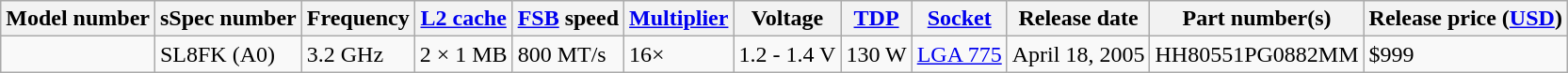<table class="wikitable">
<tr>
<th>Model number</th>
<th>sSpec number</th>
<th>Frequency</th>
<th><a href='#'>L2 cache</a></th>
<th><a href='#'> FSB</a> speed</th>
<th><a href='#'>Multiplier</a></th>
<th>Voltage</th>
<th><a href='#'>TDP</a></th>
<th><a href='#'>Socket</a></th>
<th>Release date</th>
<th>Part number(s)</th>
<th>Release price (<a href='#'>USD</a>)</th>
</tr>
<tr>
<td></td>
<td>SL8FK (A0)</td>
<td>3.2 GHz</td>
<td>2 × 1 MB</td>
<td>800 MT/s</td>
<td>16×</td>
<td>1.2 - 1.4 V</td>
<td>130 W</td>
<td><a href='#'>LGA 775</a></td>
<td>April 18, 2005</td>
<td>HH80551PG0882MM</td>
<td>$999</td>
</tr>
</table>
